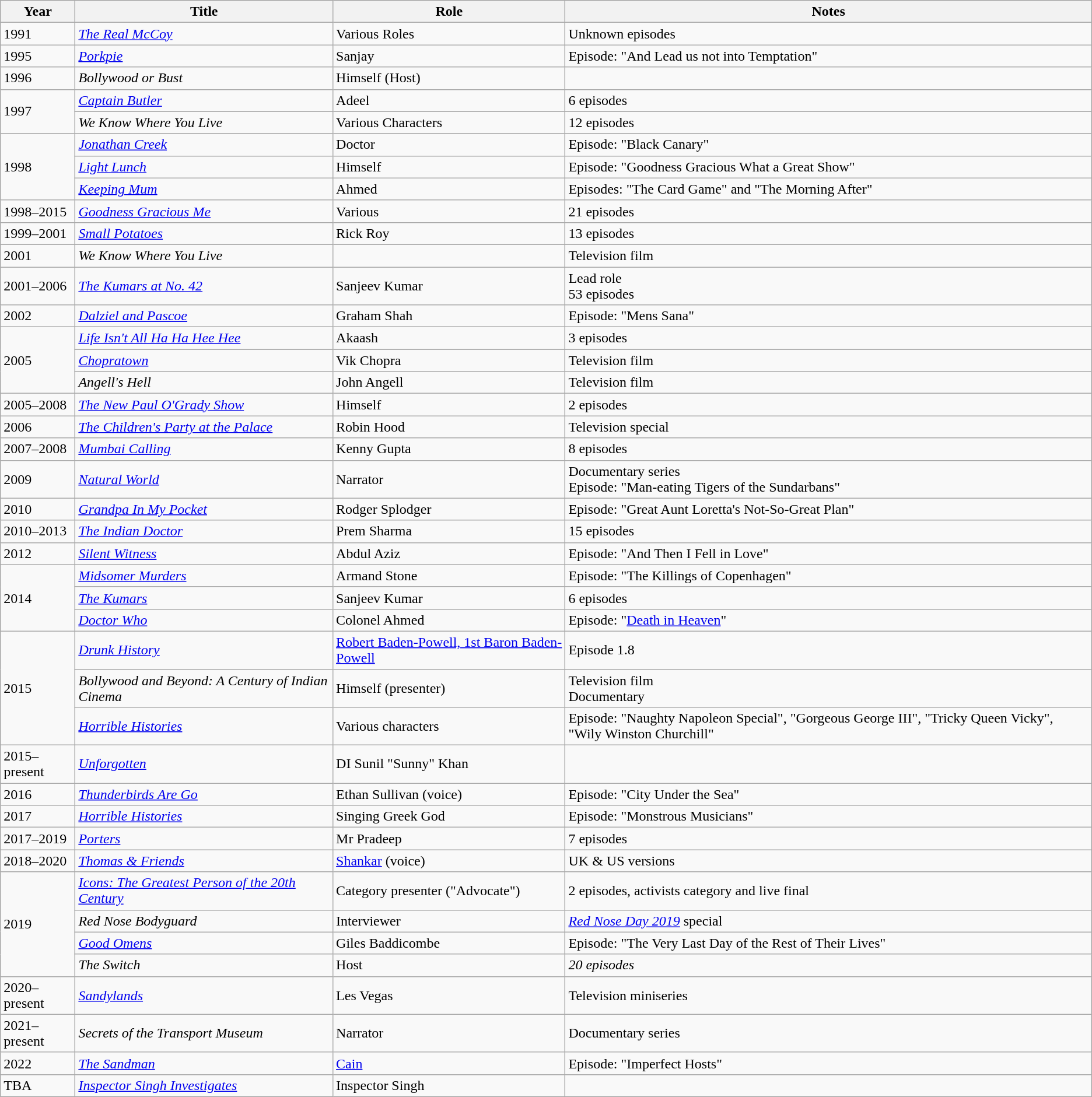<table class="wikitable sortable">
<tr>
<th>Year</th>
<th>Title</th>
<th>Role</th>
<th>Notes</th>
</tr>
<tr>
<td>1991</td>
<td><em><a href='#'>The Real McCoy</a></em></td>
<td>Various Roles</td>
<td>Unknown episodes</td>
</tr>
<tr>
<td>1995</td>
<td><em><a href='#'>Porkpie</a></em></td>
<td>Sanjay</td>
<td>Episode: "And Lead us not into Temptation"</td>
</tr>
<tr>
<td>1996</td>
<td><em>Bollywood or Bust</em></td>
<td>Himself (Host)</td>
<td></td>
</tr>
<tr>
<td rowspan="2">1997</td>
<td><em><a href='#'>Captain Butler</a></em></td>
<td>Adeel</td>
<td>6 episodes</td>
</tr>
<tr>
<td><em>We Know Where You Live</em></td>
<td>Various Characters</td>
<td>12 episodes</td>
</tr>
<tr>
<td rowspan="3">1998</td>
<td><em><a href='#'>Jonathan Creek</a></em></td>
<td>Doctor</td>
<td>Episode: "Black Canary"</td>
</tr>
<tr>
<td><em><a href='#'>Light Lunch</a></em></td>
<td>Himself</td>
<td>Episode: "Goodness Gracious What a Great Show"</td>
</tr>
<tr>
<td><em><a href='#'>Keeping Mum</a></em></td>
<td>Ahmed</td>
<td>Episodes: "The Card Game" and "The Morning After"</td>
</tr>
<tr>
<td>1998–2015</td>
<td><em><a href='#'>Goodness Gracious Me</a></em></td>
<td>Various</td>
<td>21 episodes</td>
</tr>
<tr>
<td>1999–2001</td>
<td><em><a href='#'>Small Potatoes</a></em></td>
<td>Rick Roy</td>
<td>13 episodes</td>
</tr>
<tr>
<td>2001</td>
<td><em>We Know Where You Live</em></td>
<td></td>
<td>Television film</td>
</tr>
<tr>
<td>2001–2006</td>
<td><em><a href='#'>The Kumars at No. 42</a></em></td>
<td>Sanjeev Kumar</td>
<td>Lead role<br>53 episodes</td>
</tr>
<tr>
<td>2002</td>
<td><em><a href='#'>Dalziel and Pascoe</a></em></td>
<td>Graham Shah</td>
<td>Episode: "Mens Sana"</td>
</tr>
<tr>
<td rowspan="3">2005</td>
<td><em><a href='#'>Life Isn't All Ha Ha Hee Hee</a></em></td>
<td>Akaash</td>
<td>3 episodes</td>
</tr>
<tr>
<td><em><a href='#'>Chopratown</a></em></td>
<td>Vik Chopra</td>
<td>Television film</td>
</tr>
<tr>
<td><em>Angell's Hell</em></td>
<td>John Angell</td>
<td>Television film</td>
</tr>
<tr>
<td>2005–2008</td>
<td><em><a href='#'>The New Paul O'Grady Show</a></em></td>
<td>Himself</td>
<td>2 episodes</td>
</tr>
<tr>
<td>2006</td>
<td><em><a href='#'>The Children's Party at the Palace</a></em></td>
<td>Robin Hood</td>
<td>Television special</td>
</tr>
<tr>
<td>2007–2008</td>
<td><em><a href='#'>Mumbai Calling</a></em></td>
<td>Kenny Gupta</td>
<td>8 episodes</td>
</tr>
<tr>
<td>2009</td>
<td><em><a href='#'>Natural World</a></em></td>
<td>Narrator</td>
<td>Documentary series<br>Episode: "Man-eating Tigers of the Sundarbans"</td>
</tr>
<tr>
<td>2010</td>
<td><em><a href='#'>Grandpa In My Pocket</a></em></td>
<td>Rodger Splodger</td>
<td>Episode: "Great Aunt Loretta's Not-So-Great Plan"</td>
</tr>
<tr>
<td>2010–2013</td>
<td><em><a href='#'>The Indian Doctor</a></em></td>
<td>Prem Sharma</td>
<td>15 episodes</td>
</tr>
<tr>
<td>2012</td>
<td><em><a href='#'>Silent Witness</a></em></td>
<td>Abdul Aziz</td>
<td>Episode: "And Then I Fell in Love"</td>
</tr>
<tr>
<td rowspan="3">2014</td>
<td><em><a href='#'>Midsomer Murders</a></em></td>
<td>Armand Stone</td>
<td>Episode: "The Killings of Copenhagen"</td>
</tr>
<tr>
<td><em><a href='#'>The Kumars</a></em></td>
<td>Sanjeev Kumar</td>
<td>6 episodes</td>
</tr>
<tr>
<td><em><a href='#'>Doctor Who</a></em></td>
<td>Colonel Ahmed</td>
<td>Episode: "<a href='#'>Death in Heaven</a>"</td>
</tr>
<tr>
<td rowspan="3">2015</td>
<td><em><a href='#'>Drunk History</a></em></td>
<td><a href='#'>Robert Baden-Powell, 1st Baron Baden-Powell</a></td>
<td>Episode 1.8</td>
</tr>
<tr>
<td><em>Bollywood and Beyond: A Century of Indian Cinema</em></td>
<td>Himself (presenter)</td>
<td>Television film<br>Documentary</td>
</tr>
<tr>
<td><em><a href='#'>Horrible Histories</a></em></td>
<td>Various characters</td>
<td>Episode: "Naughty Napoleon Special", "Gorgeous George III", "Tricky Queen Vicky", "Wily Winston Churchill"</td>
</tr>
<tr>
<td>2015–present</td>
<td><em><a href='#'>Unforgotten</a></em></td>
<td>DI Sunil "Sunny" Khan</td>
<td></td>
</tr>
<tr>
<td>2016</td>
<td><em><a href='#'>Thunderbirds Are Go</a></em></td>
<td>Ethan Sullivan (voice)</td>
<td>Episode: "City Under the Sea"</td>
</tr>
<tr>
<td>2017</td>
<td><em><a href='#'>Horrible Histories</a></em></td>
<td>Singing Greek God</td>
<td>Episode: "Monstrous Musicians"</td>
</tr>
<tr>
<td>2017–2019</td>
<td><em><a href='#'>Porters</a></em></td>
<td>Mr Pradeep</td>
<td>7 episodes</td>
</tr>
<tr>
<td>2018–2020</td>
<td><em><a href='#'>Thomas & Friends</a></em></td>
<td><a href='#'>Shankar</a> (voice)</td>
<td>UK & US versions</td>
</tr>
<tr>
<td rowspan="4">2019</td>
<td><em><a href='#'>Icons: The Greatest Person of the 20th Century</a></em></td>
<td>Category presenter ("Advocate")</td>
<td>2 episodes, activists category and live final</td>
</tr>
<tr>
<td><em>Red Nose Bodyguard</em></td>
<td>Interviewer</td>
<td><em><a href='#'>Red Nose Day 2019</a></em> special</td>
</tr>
<tr>
<td><em><a href='#'>Good Omens</a></em></td>
<td>Giles Baddicombe</td>
<td>Episode: "The Very Last Day of the Rest of Their Lives"</td>
</tr>
<tr>
<td><em>The Switch</em></td>
<td>Host</td>
<td><em>20 episodes</em></td>
</tr>
<tr>
<td>2020–present</td>
<td><em><a href='#'>Sandylands</a></em></td>
<td>Les Vegas</td>
<td>Television miniseries</td>
</tr>
<tr>
<td>2021–present</td>
<td><em>Secrets of the Transport Museum</em></td>
<td>Narrator</td>
<td>Documentary series</td>
</tr>
<tr>
<td>2022</td>
<td><em><a href='#'>The Sandman</a></em></td>
<td><a href='#'>Cain</a></td>
<td>Episode: "Imperfect Hosts"</td>
</tr>
<tr>
<td>TBA</td>
<td><em><a href='#'>Inspector Singh Investigates</a></em></td>
<td>Inspector Singh</td>
<td></td>
</tr>
</table>
